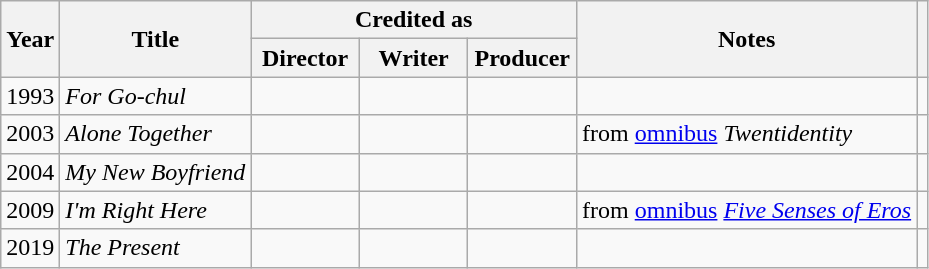<table class="wikitable sortable">
<tr>
<th rowspan="2">Year</th>
<th rowspan="2">Title</th>
<th colspan="3">Credited as</th>
<th rowspan="2" scope="col" class="unsortable">Notes</th>
<th rowspan="2" scope="col" class="unsortable"></th>
</tr>
<tr>
<th width="65">Director</th>
<th width="65">Writer</th>
<th width="65">Producer</th>
</tr>
<tr>
<td>1993</td>
<td><em>For Go-chul</em></td>
<td></td>
<td></td>
<td></td>
<td></td>
<td></td>
</tr>
<tr>
<td>2003</td>
<td><em>Alone Together</em></td>
<td></td>
<td></td>
<td></td>
<td>from <a href='#'>omnibus</a> <em>Twentidentity</em></td>
<td></td>
</tr>
<tr>
<td>2004</td>
<td><em>My New Boyfriend</em></td>
<td></td>
<td></td>
<td></td>
<td></td>
</tr>
<tr>
<td>2009</td>
<td><em>I'm Right Here</em></td>
<td></td>
<td></td>
<td></td>
<td>from <a href='#'>omnibus</a> <em><a href='#'>Five Senses of Eros</a></em></td>
<td></td>
</tr>
<tr>
<td>2019</td>
<td><em>The Present</em></td>
<td></td>
<td></td>
<td></td>
<td></td>
<td></td>
</tr>
</table>
